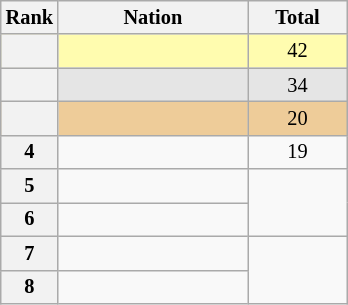<table class="wikitable sortable" style="text-align:center; font-size:85%">
<tr>
<th scope="col" style="width:25px;">Rank</th>
<th ! scope="col" style="width:120px;">Nation</th>
<th ! scope="col" style="width:60px;">Total</th>
</tr>
<tr bgcolor=fffcaf>
<th scope=row></th>
<td align=left></td>
<td>42</td>
</tr>
<tr bgcolor=e5e5e5>
<th scope=row></th>
<td align=left></td>
<td>34</td>
</tr>
<tr bgcolor=eecc99>
<th scope=row></th>
<td align=left></td>
<td>20</td>
</tr>
<tr>
<th scope=row>4</th>
<td align=left></td>
<td>19</td>
</tr>
<tr>
<th scope=row>5</th>
<td align=left></td>
<td rowspan=2></td>
</tr>
<tr>
<th scope=row>6</th>
<td align=left></td>
</tr>
<tr>
<th scope=row>7</th>
<td align=left></td>
<td rowspan=2></td>
</tr>
<tr>
<th scope=row>8</th>
<td align=left></td>
</tr>
</table>
